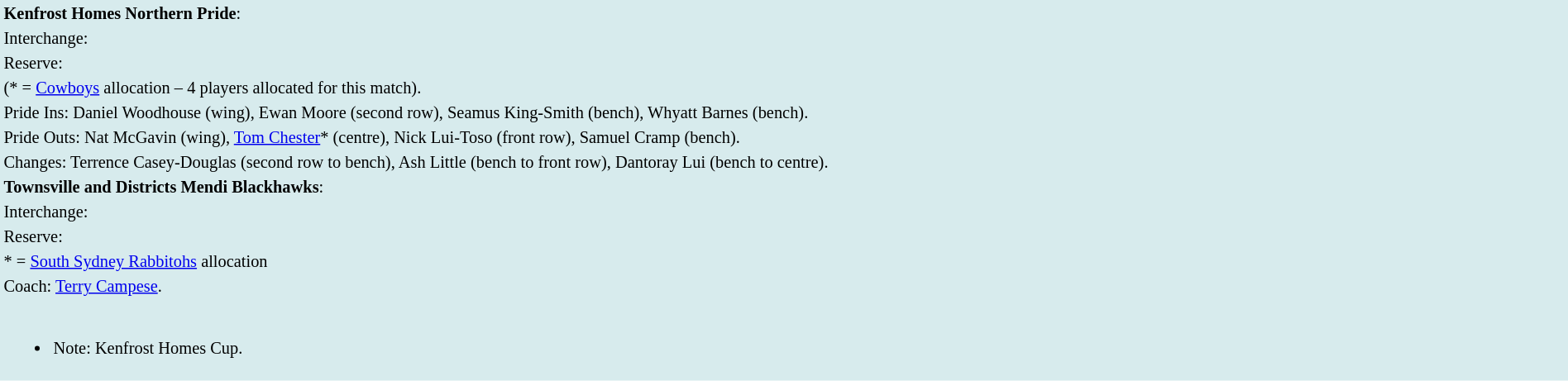<table style="background:#d7ebed; font-size:85%; width:100%;">
<tr>
<td><strong>Kenfrost Homes Northern Pride</strong>:             </td>
</tr>
<tr>
<td>Interchange:    </td>
</tr>
<tr>
<td>Reserve: </td>
</tr>
<tr>
<td>(* = <a href='#'>Cowboys</a> allocation – 4 players allocated for this match).</td>
</tr>
<tr>
<td>Pride Ins: Daniel Woodhouse (wing), Ewan Moore (second row), Seamus King-Smith (bench), Whyatt Barnes (bench).</td>
</tr>
<tr>
<td>Pride Outs: Nat McGavin (wing), <a href='#'>Tom Chester</a>* (centre), Nick Lui-Toso (front row), Samuel Cramp (bench).</td>
</tr>
<tr>
<td>Changes: Terrence Casey-Douglas (second row to bench), Ash Little (bench to front row), Dantoray Lui (bench to centre).</td>
</tr>
<tr>
<td><strong>Townsville and Districts Mendi Blackhawks</strong>:             </td>
</tr>
<tr>
<td>Interchange:    </td>
</tr>
<tr>
<td>Reserve: </td>
</tr>
<tr>
<td>* = <a href='#'>South Sydney Rabbitohs</a> allocation</td>
</tr>
<tr>
<td>Coach: <a href='#'>Terry Campese</a>.</td>
</tr>
<tr>
<td><br><ul><li>Note: Kenfrost Homes Cup.</li></ul></td>
</tr>
<tr>
</tr>
</table>
